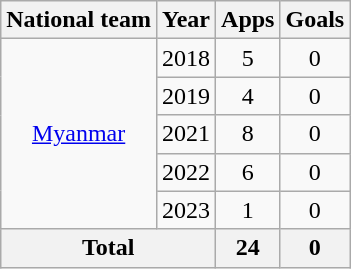<table class=wikitable style=text-align:center>
<tr>
<th>National team</th>
<th>Year</th>
<th>Apps</th>
<th>Goals</th>
</tr>
<tr>
<td rowspan=5><a href='#'>Myanmar</a></td>
<td>2018</td>
<td>5</td>
<td>0</td>
</tr>
<tr>
<td>2019</td>
<td>4</td>
<td>0</td>
</tr>
<tr>
<td>2021</td>
<td>8</td>
<td>0</td>
</tr>
<tr>
<td>2022</td>
<td>6</td>
<td>0</td>
</tr>
<tr>
<td>2023</td>
<td>1</td>
<td>0</td>
</tr>
<tr>
<th colspan=2>Total</th>
<th>24</th>
<th>0</th>
</tr>
</table>
